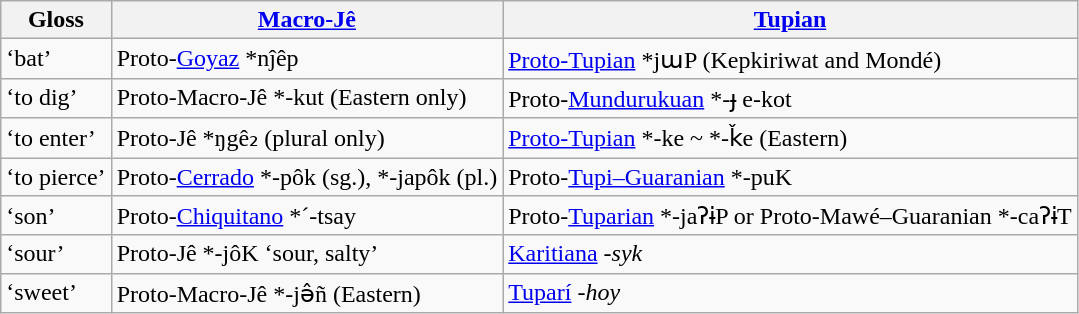<table class="wikitable sortable">
<tr>
<th>Gloss</th>
<th><a href='#'>Macro-Jê</a></th>
<th><a href='#'>Tupian</a></th>
</tr>
<tr>
<td>‘bat’</td>
<td>Proto-<a href='#'>Goyaz</a> *nĵêp</td>
<td><a href='#'>Proto-Tupian</a> *jɯP (Kepkiriwat and Mondé)</td>
</tr>
<tr>
<td>‘to dig’</td>
<td>Proto-Macro-Jê *-kut (Eastern only)</td>
<td>Proto-<a href='#'>Mundurukuan</a> *-ɟ e-kot</td>
</tr>
<tr>
<td>‘to enter’</td>
<td>Proto-Jê *ŋgê₂ (plural only)</td>
<td><a href='#'>Proto-Tupian</a> *-ke ~ *-ǩe (Eastern)</td>
</tr>
<tr>
<td>‘to pierce’</td>
<td>Proto-<a href='#'>Cerrado</a> *-pôk (sg.), *-japôk (pl.)</td>
<td>Proto-<a href='#'>Tupi–Guaranian</a> *-puK</td>
</tr>
<tr>
<td>‘son’</td>
<td>Proto-<a href='#'>Chiquitano</a> *´-tsay</td>
<td>Proto-<a href='#'>Tuparian</a> *-jaʔɨP or Proto-Mawé–Guaranian *-caʔɨT</td>
</tr>
<tr>
<td>‘sour’</td>
<td>Proto-Jê *-jôK ‘sour, salty’</td>
<td><a href='#'>Karitiana</a> -<em>syk</em></td>
</tr>
<tr>
<td>‘sweet’</td>
<td>Proto-Macro-Jê *-jə̂ñ (Eastern)</td>
<td><a href='#'>Tuparí</a> -<em>hoy</em></td>
</tr>
</table>
